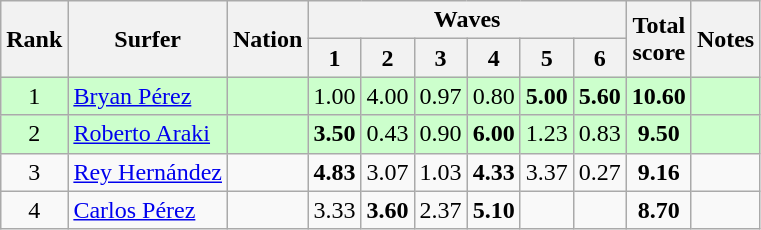<table class="wikitable sortable" style="text-align:center">
<tr>
<th rowspan=2>Rank</th>
<th rowspan=2>Surfer</th>
<th rowspan=2>Nation</th>
<th colspan=6>Waves</th>
<th rowspan=2>Total<br>score</th>
<th rowspan=2>Notes</th>
</tr>
<tr>
<th>1</th>
<th>2</th>
<th>3</th>
<th>4</th>
<th>5</th>
<th>6</th>
</tr>
<tr bgcolor=ccffcc>
<td>1</td>
<td align=left><a href='#'>Bryan Pérez</a></td>
<td align=left></td>
<td>1.00</td>
<td>4.00</td>
<td>0.97</td>
<td>0.80</td>
<td><strong>5.00</strong></td>
<td><strong>5.60</strong></td>
<td><strong>10.60</strong></td>
<td></td>
</tr>
<tr bgcolor=ccffcc>
<td>2</td>
<td align=left><a href='#'>Roberto Araki</a></td>
<td align=left></td>
<td><strong>3.50</strong></td>
<td>0.43</td>
<td>0.90</td>
<td><strong>6.00</strong></td>
<td>1.23</td>
<td>0.83</td>
<td><strong>9.50</strong></td>
<td></td>
</tr>
<tr>
<td>3</td>
<td align=left><a href='#'>Rey Hernández</a></td>
<td align=left></td>
<td><strong>4.83</strong></td>
<td>3.07</td>
<td>1.03</td>
<td><strong>4.33</strong></td>
<td>3.37</td>
<td>0.27</td>
<td><strong>9.16</strong></td>
<td></td>
</tr>
<tr>
<td>4</td>
<td align=left><a href='#'>Carlos Pérez</a></td>
<td align=left></td>
<td>3.33</td>
<td><strong>3.60</strong></td>
<td>2.37</td>
<td><strong>5.10</strong></td>
<td></td>
<td></td>
<td><strong>8.70</strong></td>
<td></td>
</tr>
</table>
